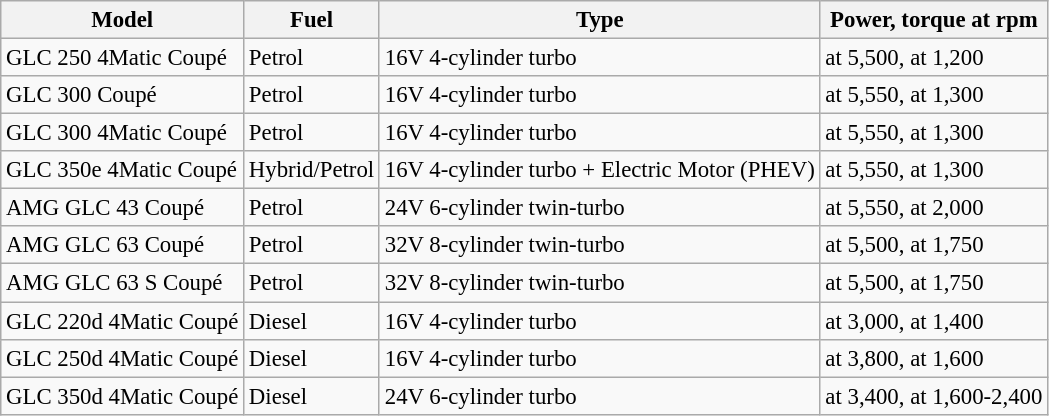<table class="wikitable collapsible sortable" style="font-size:95%;">
<tr>
<th>Model</th>
<th>Fuel</th>
<th>Type</th>
<th>Power, torque at rpm</th>
</tr>
<tr>
<td>GLC 250 4Matic Coupé</td>
<td>Petrol</td>
<td> 16V 4-cylinder turbo</td>
<td> at 5,500,  at 1,200</td>
</tr>
<tr>
<td>GLC 300 Coupé</td>
<td>Petrol</td>
<td> 16V 4-cylinder turbo</td>
<td> at 5,550,  at 1,300</td>
</tr>
<tr>
<td>GLC 300 4Matic Coupé</td>
<td>Petrol</td>
<td> 16V 4-cylinder turbo</td>
<td> at 5,550,  at 1,300</td>
</tr>
<tr>
<td>GLC 350e 4Matic Coupé</td>
<td>Hybrid/Petrol</td>
<td> 16V 4-cylinder turbo + Electric Motor (PHEV)</td>
<td> at 5,550,  at 1,300</td>
</tr>
<tr>
<td>AMG GLC 43 Coupé</td>
<td>Petrol</td>
<td> 24V 6-cylinder twin-turbo</td>
<td> at 5,550,  at 2,000</td>
</tr>
<tr>
<td>AMG GLC 63 Coupé</td>
<td>Petrol</td>
<td> 32V 8-cylinder twin-turbo</td>
<td> at 5,500,  at 1,750</td>
</tr>
<tr>
<td>AMG GLC 63 S Coupé</td>
<td>Petrol</td>
<td> 32V 8-cylinder twin-turbo</td>
<td> at 5,500,  at 1,750</td>
</tr>
<tr>
<td>GLC 220d 4Matic Coupé</td>
<td>Diesel</td>
<td> 16V 4-cylinder turbo</td>
<td> at 3,000,  at 1,400</td>
</tr>
<tr>
<td>GLC 250d 4Matic Coupé</td>
<td>Diesel</td>
<td> 16V 4-cylinder turbo</td>
<td> at 3,800,  at 1,600</td>
</tr>
<tr>
<td>GLC 350d 4Matic Coupé</td>
<td>Diesel</td>
<td> 24V 6-cylinder turbo</td>
<td> at 3,400,  at 1,600-2,400</td>
</tr>
</table>
